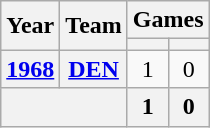<table class="wikitable" style="text-align:center">
<tr>
<th rowspan="2">Year</th>
<th rowspan="2">Team</th>
<th colspan="2">Games</th>
</tr>
<tr>
<th></th>
<th></th>
</tr>
<tr>
<th><a href='#'>1968</a></th>
<th><a href='#'>DEN</a></th>
<td>1</td>
<td>0</td>
</tr>
<tr>
<th colspan="2"></th>
<th>1</th>
<th>0</th>
</tr>
</table>
